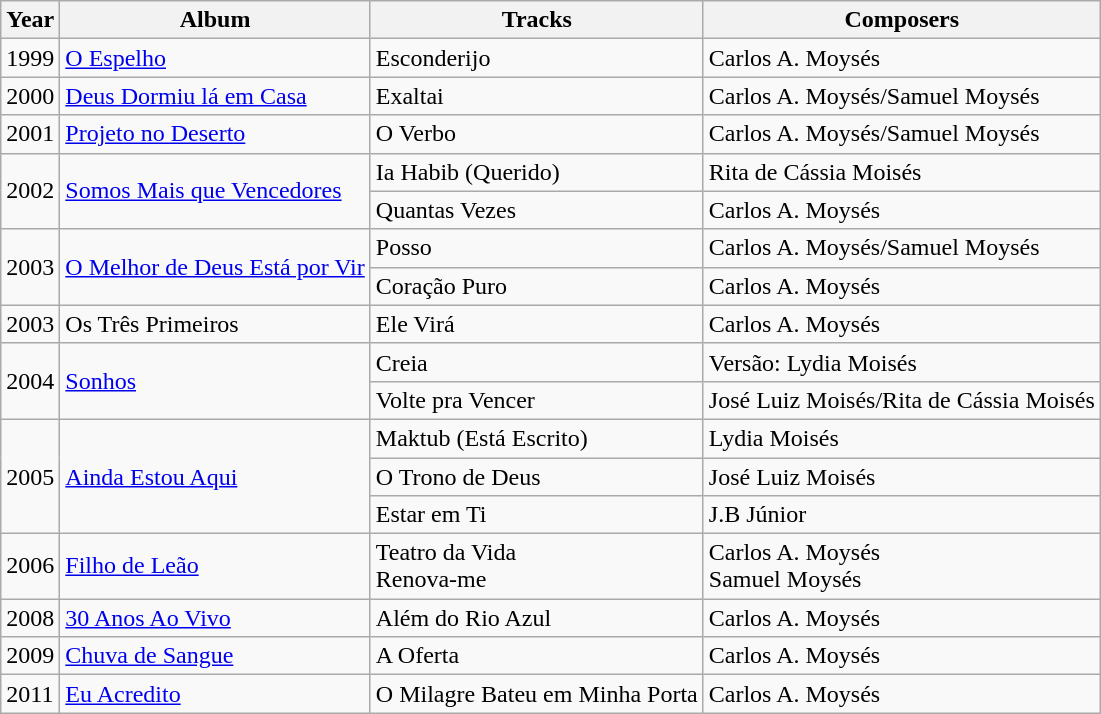<table class="wikitable">
<tr>
<th>Year</th>
<th>Album</th>
<th>Tracks</th>
<th>Composers</th>
</tr>
<tr>
<td>1999</td>
<td><a href='#'>O Espelho</a></td>
<td>Esconderijo</td>
<td>Carlos A. Moysés</td>
</tr>
<tr>
<td>2000</td>
<td><a href='#'>Deus Dormiu lá em Casa</a></td>
<td>Exaltai</td>
<td>Carlos A. Moysés/Samuel Moysés</td>
</tr>
<tr>
<td>2001</td>
<td><a href='#'>Projeto no Deserto</a></td>
<td>O Verbo</td>
<td>Carlos A. Moysés/Samuel Moysés</td>
</tr>
<tr>
<td rowspan="2">2002</td>
<td rowspan="2"><a href='#'>Somos Mais que Vencedores</a></td>
<td>Ia Habib (Querido)</td>
<td>Rita de Cássia Moisés</td>
</tr>
<tr>
<td>Quantas Vezes</td>
<td>Carlos A. Moysés</td>
</tr>
<tr>
<td rowspan="2">2003</td>
<td rowspan="2"><a href='#'>O Melhor de Deus Está por Vir</a></td>
<td>Posso</td>
<td>Carlos A. Moysés/Samuel Moysés</td>
</tr>
<tr>
<td>Coração Puro</td>
<td>Carlos A. Moysés</td>
</tr>
<tr>
<td>2003</td>
<td>Os Três Primeiros</td>
<td>Ele Virá</td>
<td>Carlos A. Moysés</td>
</tr>
<tr>
<td rowspan="2">2004</td>
<td rowspan="2"><a href='#'>Sonhos</a></td>
<td>Creia</td>
<td>Versão: Lydia Moisés</td>
</tr>
<tr>
<td>Volte pra Vencer</td>
<td>José Luiz Moisés/Rita de Cássia Moisés</td>
</tr>
<tr>
<td rowspan="3">2005</td>
<td rowspan="3"><a href='#'>Ainda Estou Aqui</a></td>
<td>Maktub (Está Escrito)</td>
<td>Lydia Moisés</td>
</tr>
<tr>
<td>O Trono de Deus</td>
<td>José Luiz Moisés</td>
</tr>
<tr>
<td>Estar em Ti</td>
<td>J.B Júnior</td>
</tr>
<tr>
<td>2006</td>
<td><a href='#'>Filho de Leão</a></td>
<td>Teatro da Vida<br>Renova-me</td>
<td>Carlos A. Moysés<br>Samuel Moysés</td>
</tr>
<tr>
<td>2008</td>
<td><a href='#'>30 Anos Ao Vivo</a></td>
<td>Além do Rio Azul</td>
<td>Carlos A. Moysés</td>
</tr>
<tr>
<td>2009</td>
<td><a href='#'>Chuva de Sangue</a></td>
<td>A Oferta</td>
<td>Carlos A. Moysés</td>
</tr>
<tr>
<td>2011</td>
<td><a href='#'>Eu Acredito</a></td>
<td>O Milagre Bateu em Minha Porta</td>
<td>Carlos A. Moysés</td>
</tr>
</table>
